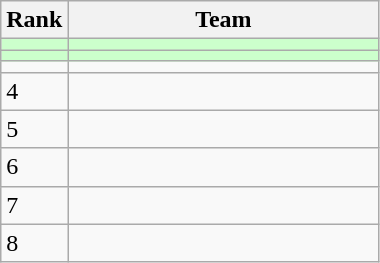<table class="wikitable">
<tr>
<th width=30>Rank</th>
<th width=200>Team</th>
</tr>
<tr bgcolor=#ccffcc>
<td></td>
<td></td>
</tr>
<tr bgcolor=#ccffcc>
<td></td>
<td></td>
</tr>
<tr>
<td></td>
<td></td>
</tr>
<tr>
<td>4</td>
<td></td>
</tr>
<tr>
<td>5</td>
<td></td>
</tr>
<tr>
<td>6</td>
<td></td>
</tr>
<tr>
<td>7</td>
<td></td>
</tr>
<tr>
<td>8</td>
<td></td>
</tr>
</table>
